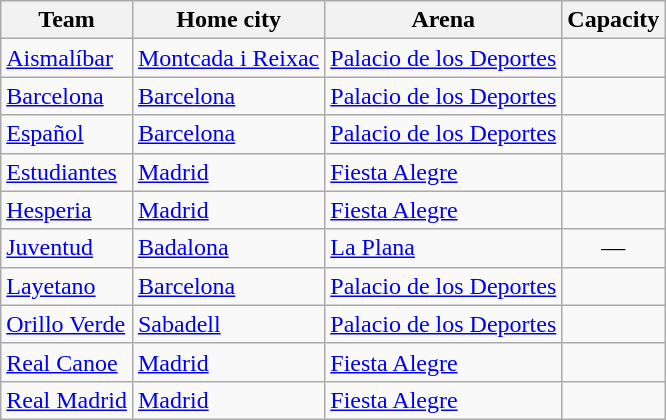<table class="wikitable sortable">
<tr>
<th>Team</th>
<th>Home city</th>
<th>Arena</th>
<th>Capacity</th>
</tr>
<tr>
<td><a href='#'>Aismalíbar</a></td>
<td><a href='#'>Montcada i Reixac</a></td>
<td><a href='#'>Palacio de los Deportes</a></td>
<td style="text-align:center"></td>
</tr>
<tr>
<td><a href='#'>Barcelona</a></td>
<td><a href='#'>Barcelona</a></td>
<td><a href='#'>Palacio de los Deportes</a></td>
<td style="text-align:center"></td>
</tr>
<tr>
<td><a href='#'>Español</a></td>
<td><a href='#'>Barcelona</a></td>
<td><a href='#'>Palacio de los Deportes</a></td>
<td style="text-align:center"></td>
</tr>
<tr>
<td><a href='#'>Estudiantes</a></td>
<td><a href='#'>Madrid</a></td>
<td><a href='#'>Fiesta Alegre</a></td>
<td style="text-align:center"></td>
</tr>
<tr>
<td><a href='#'>Hesperia</a></td>
<td><a href='#'>Madrid</a></td>
<td><a href='#'>Fiesta Alegre</a></td>
<td style="text-align:center"></td>
</tr>
<tr>
<td><a href='#'>Juventud</a></td>
<td><a href='#'>Badalona</a></td>
<td><a href='#'>La Plana</a></td>
<td style="text-align:center">—</td>
</tr>
<tr>
<td><a href='#'>Layetano</a></td>
<td><a href='#'>Barcelona</a></td>
<td><a href='#'>Palacio de los Deportes</a></td>
<td style="text-align:center"></td>
</tr>
<tr>
<td><a href='#'>Orillo Verde</a></td>
<td><a href='#'>Sabadell</a></td>
<td><a href='#'>Palacio de los Deportes</a></td>
<td style="text-align:center"></td>
</tr>
<tr>
<td><a href='#'>Real Canoe</a></td>
<td><a href='#'>Madrid</a></td>
<td><a href='#'>Fiesta Alegre</a></td>
<td style="text-align:center"></td>
</tr>
<tr>
<td><a href='#'>Real Madrid</a></td>
<td><a href='#'>Madrid</a></td>
<td><a href='#'>Fiesta Alegre</a></td>
<td style="text-align:center"></td>
</tr>
</table>
